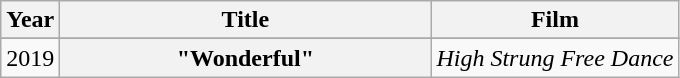<table class="wikitable plainrowheaders" style="text-align:center;">
<tr>
<th scope="col" rowspan="1" style="width:1em;">Year</th>
<th scope="col" rowspan="1" style="width:15em;">Title</th>
<th scope="col" rowspan="1">Film</th>
</tr>
<tr>
</tr>
<tr>
<td>2019</td>
<th scope="row">"Wonderful"</th>
<td><em>High Strung Free Dance</em></td>
</tr>
</table>
